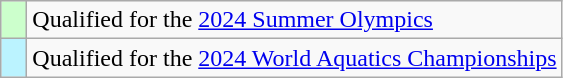<table class="wikitable">
<tr>
<td width=10px bgcolor=#ccffcc></td>
<td>Qualified for the <a href='#'>2024 Summer Olympics</a></td>
</tr>
<tr>
<td style="width: 10px; background: #BBF3FF;"></td>
<td>Qualified for the <a href='#'>2024 World Aquatics Championships</a></td>
</tr>
</table>
